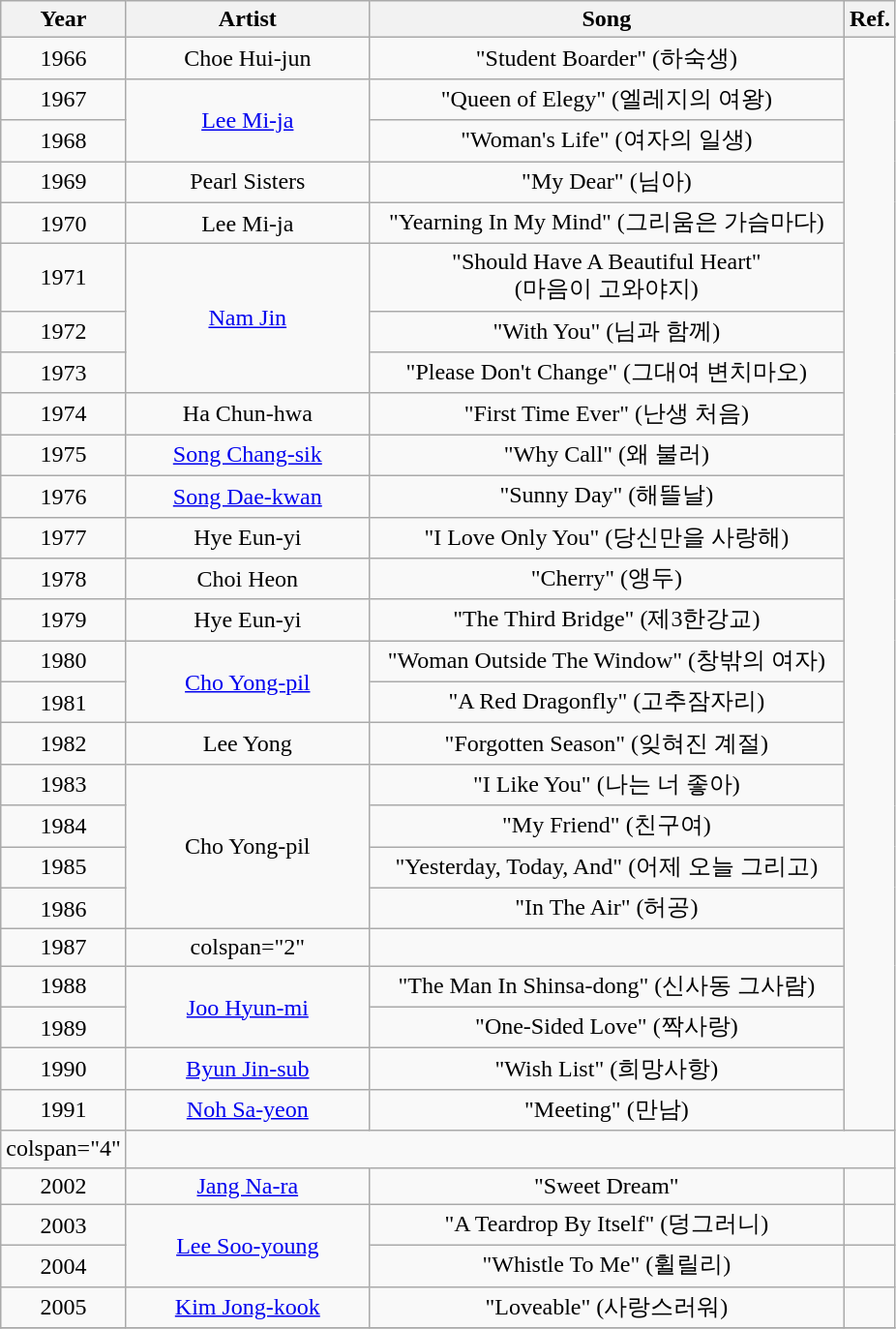<table class="wikitable plainrowheaders" style="text-align:center;">
<tr>
<th style="width:2.5em">Year</th>
<th style="width:10em">Artist</th>
<th style="width:20em">Song</th>
<th>Ref.</th>
</tr>
<tr>
<td>1966</td>
<td>Choe Hui-jun</td>
<td>"Student Boarder" (하숙생)</td>
<td rowspan="26"></td>
</tr>
<tr>
<td>1967</td>
<td rowspan="2"><a href='#'>Lee Mi-ja</a></td>
<td>"Queen of Elegy" (엘레지의 여왕)</td>
</tr>
<tr>
<td>1968</td>
<td>"Woman's Life" (여자의 일생)</td>
</tr>
<tr>
<td>1969</td>
<td>Pearl Sisters</td>
<td>"My Dear" (님아)</td>
</tr>
<tr>
<td>1970</td>
<td>Lee Mi-ja</td>
<td>"Yearning In My Mind" (그리움은 가슴마다)</td>
</tr>
<tr>
<td>1971</td>
<td rowspan="3"><a href='#'>Nam Jin</a></td>
<td>"Should Have A Beautiful Heart"<br>(마음이 고와야지)</td>
</tr>
<tr>
<td>1972</td>
<td>"With You" (님과 함께)</td>
</tr>
<tr>
<td>1973</td>
<td>"Please Don't Change" (그대여 변치마오)</td>
</tr>
<tr>
<td>1974</td>
<td>Ha Chun-hwa</td>
<td>"First Time Ever" (난생 처음)</td>
</tr>
<tr>
<td>1975</td>
<td><a href='#'>Song Chang-sik</a></td>
<td>"Why Call" (왜 불러)</td>
</tr>
<tr>
<td>1976</td>
<td><a href='#'>Song Dae-kwan</a></td>
<td>"Sunny Day" (해뜰날)</td>
</tr>
<tr>
<td>1977</td>
<td>Hye Eun-yi</td>
<td>"I Love Only You" (당신만을 사랑해)</td>
</tr>
<tr>
<td>1978</td>
<td>Choi Heon</td>
<td>"Cherry" (앵두)</td>
</tr>
<tr>
<td>1979</td>
<td>Hye Eun-yi</td>
<td>"The Third Bridge" (제3한강교)</td>
</tr>
<tr>
<td>1980</td>
<td rowspan="2"><a href='#'>Cho Yong-pil</a></td>
<td>"Woman Outside The Window" (창밖의 여자)</td>
</tr>
<tr>
<td>1981</td>
<td>"A Red Dragonfly" (고추잠자리)</td>
</tr>
<tr>
<td>1982</td>
<td>Lee Yong</td>
<td>"Forgotten Season" (잊혀진 계절)</td>
</tr>
<tr>
<td>1983</td>
<td rowspan="4">Cho Yong-pil</td>
<td>"I Like You" (나는 너 좋아)</td>
</tr>
<tr>
<td>1984</td>
<td>"My Friend" (친구여)</td>
</tr>
<tr>
<td>1985</td>
<td>"Yesterday, Today, And" (어제 오늘 그리고)</td>
</tr>
<tr>
<td>1986</td>
<td>"In The Air" (허공)</td>
</tr>
<tr>
<td>1987</td>
<td>colspan="2" </td>
</tr>
<tr>
<td>1988</td>
<td rowspan="2"><a href='#'>Joo Hyun-mi</a></td>
<td>"The Man In Shinsa-dong" (신사동 그사람)</td>
</tr>
<tr>
<td>1989</td>
<td>"One-Sided Love" (짝사랑)</td>
</tr>
<tr>
<td>1990</td>
<td><a href='#'>Byun Jin-sub</a></td>
<td>"Wish List" (희망사항)</td>
</tr>
<tr>
<td>1991</td>
<td><a href='#'>Noh Sa-yeon</a></td>
<td>"Meeting" (만남)</td>
</tr>
<tr>
<td>colspan="4" </td>
</tr>
<tr>
<td>2002</td>
<td><a href='#'>Jang Na-ra</a></td>
<td>"Sweet Dream"</td>
<td></td>
</tr>
<tr>
<td>2003</td>
<td rowspan="2"><a href='#'>Lee Soo-young</a></td>
<td>"A Teardrop By Itself" (덩그러니)</td>
<td></td>
</tr>
<tr>
<td>2004</td>
<td>"Whistle To Me" (휠릴리)</td>
<td></td>
</tr>
<tr>
<td>2005</td>
<td><a href='#'>Kim Jong-kook</a></td>
<td>"Loveable" (사랑스러워)</td>
<td></td>
</tr>
<tr>
</tr>
</table>
